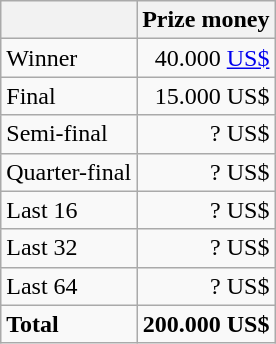<table class="wikitable">
<tr>
<th></th>
<th>Prize money</th>
</tr>
<tr>
<td>Winner</td>
<td style="text-align:right">40.000 <a href='#'>US$</a></td>
</tr>
<tr>
<td>Final</td>
<td style="text-align:right">15.000 US$</td>
</tr>
<tr>
<td>Semi-final</td>
<td style="text-align:right">? US$</td>
</tr>
<tr>
<td>Quarter-final</td>
<td style="text-align:right">? US$</td>
</tr>
<tr>
<td>Last 16</td>
<td style="text-align:right">? US$</td>
</tr>
<tr>
<td>Last 32</td>
<td style="text-align:right">? US$</td>
</tr>
<tr>
<td>Last 64</td>
<td style="text-align:right">? US$</td>
</tr>
<tr>
<td><strong>Total</strong></td>
<td style="text-align:right"><strong>200.000 US$</strong></td>
</tr>
</table>
